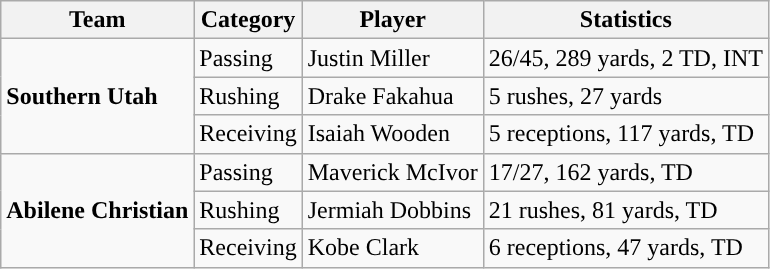<table class="wikitable" style="float: left;">
<tr>
<th>Team</th>
<th>Category</th>
<th>Player</th>
<th>Statistics</th>
</tr>
<tr>
<td rowspan=3><strong>Southern Utah</strong></td>
<td>Passing</td>
<td>Justin Miller</td>
<td>26/45, 289 yards, 2 TD, INT</td>
</tr>
<tr>
<td>Rushing</td>
<td>Drake Fakahua</td>
<td>5 rushes, 27 yards</td>
</tr>
<tr>
<td>Receiving</td>
<td>Isaiah Wooden</td>
<td>5 receptions, 117 yards, TD</td>
</tr>
<tr>
<td rowspan=3><strong>Abilene Christian</strong></td>
<td>Passing</td>
<td>Maverick McIvor</td>
<td>17/27, 162 yards, TD</td>
</tr>
<tr>
<td>Rushing</td>
<td>Jermiah Dobbins</td>
<td>21 rushes, 81 yards, TD</td>
</tr>
<tr>
<td>Receiving</td>
<td>Kobe Clark</td>
<td>6 receptions, 47 yards, TD</td>
</tr>
</table>
